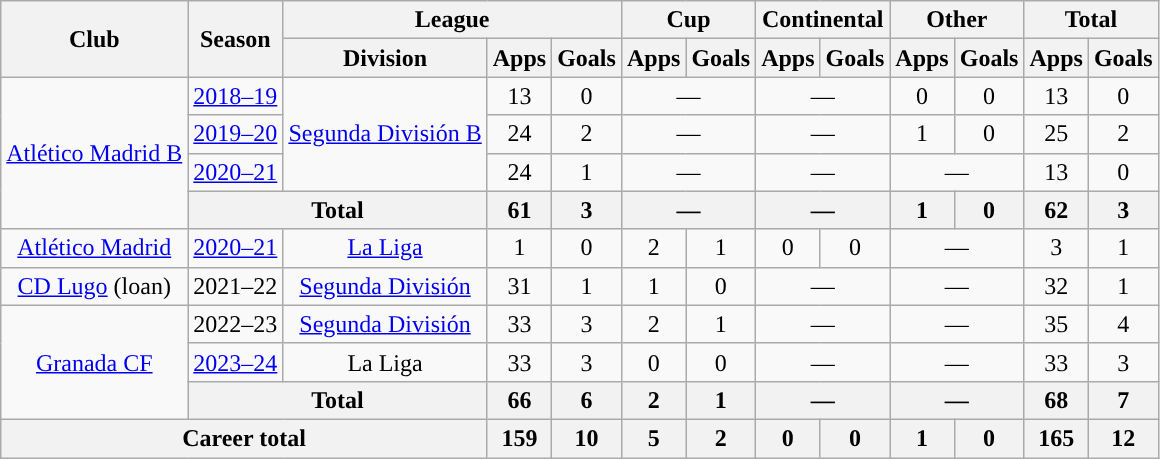<table class="wikitable" Style="text-align: center">
<tr>
<th rowspan="2">Club</th>
<th rowspan="2">Season</th>
<th colspan="3">League</th>
<th colspan="2">Cup</th>
<th colspan="2">Continental</th>
<th colspan="2">Other</th>
<th colspan="2">Total</th>
</tr>
<tr>
<th>Division</th>
<th>Apps</th>
<th>Goals</th>
<th>Apps</th>
<th>Goals</th>
<th>Apps</th>
<th>Goals</th>
<th>Apps</th>
<th>Goals</th>
<th>Apps</th>
<th>Goals</th>
</tr>
<tr>
<td rowspan="4"><a href='#'>Atlético Madrid B</a></td>
<td><a href='#'>2018–19</a></td>
<td rowspan="3"><a href='#'>Segunda División B</a></td>
<td>13</td>
<td>0</td>
<td colspan="2">—</td>
<td colspan="2">—</td>
<td>0</td>
<td>0</td>
<td>13</td>
<td>0</td>
</tr>
<tr>
<td><a href='#'>2019–20</a></td>
<td>24</td>
<td>2</td>
<td colspan="2">—</td>
<td colspan="2">—</td>
<td>1</td>
<td>0</td>
<td>25</td>
<td>2</td>
</tr>
<tr>
<td><a href='#'>2020–21</a></td>
<td>24</td>
<td>1</td>
<td colspan="2">—</td>
<td colspan="2">—</td>
<td colspan="2">—</td>
<td>13</td>
<td>0</td>
</tr>
<tr>
<th colspan="2">Total</th>
<th>61</th>
<th>3</th>
<th colspan="2">—</th>
<th colspan="2">—</th>
<th>1</th>
<th>0</th>
<th>62</th>
<th>3</th>
</tr>
<tr>
<td><a href='#'>Atlético Madrid</a></td>
<td><a href='#'>2020–21</a></td>
<td><a href='#'>La Liga</a></td>
<td>1</td>
<td>0</td>
<td>2</td>
<td>1</td>
<td>0</td>
<td>0</td>
<td colspan="2">—</td>
<td>3</td>
<td>1</td>
</tr>
<tr>
<td><a href='#'>CD Lugo</a> (loan)</td>
<td>2021–22</td>
<td><a href='#'>Segunda División</a></td>
<td>31</td>
<td>1</td>
<td>1</td>
<td>0</td>
<td colspan="2">—</td>
<td colspan="2">—</td>
<td>32</td>
<td>1</td>
</tr>
<tr>
<td rowspan="3"><a href='#'>Granada CF</a></td>
<td>2022–23</td>
<td><a href='#'>Segunda División</a></td>
<td>33</td>
<td>3</td>
<td>2</td>
<td>1</td>
<td colspan="2">—</td>
<td colspan="2">—</td>
<td>35</td>
<td>4</td>
</tr>
<tr>
<td><a href='#'>2023–24</a></td>
<td>La Liga</td>
<td>33</td>
<td>3</td>
<td>0</td>
<td>0</td>
<td colspan="2">—</td>
<td colspan="2">—</td>
<td>33</td>
<td>3</td>
</tr>
<tr>
<th colspan="2">Total</th>
<th>66</th>
<th>6</th>
<th>2</th>
<th>1</th>
<th colspan="2">—</th>
<th colspan="2">—</th>
<th>68</th>
<th>7</th>
</tr>
<tr>
<th colspan="3">Career total</th>
<th>159</th>
<th>10</th>
<th>5</th>
<th>2</th>
<th>0</th>
<th>0</th>
<th>1</th>
<th>0</th>
<th>165</th>
<th>12</th>
</tr>
</table>
